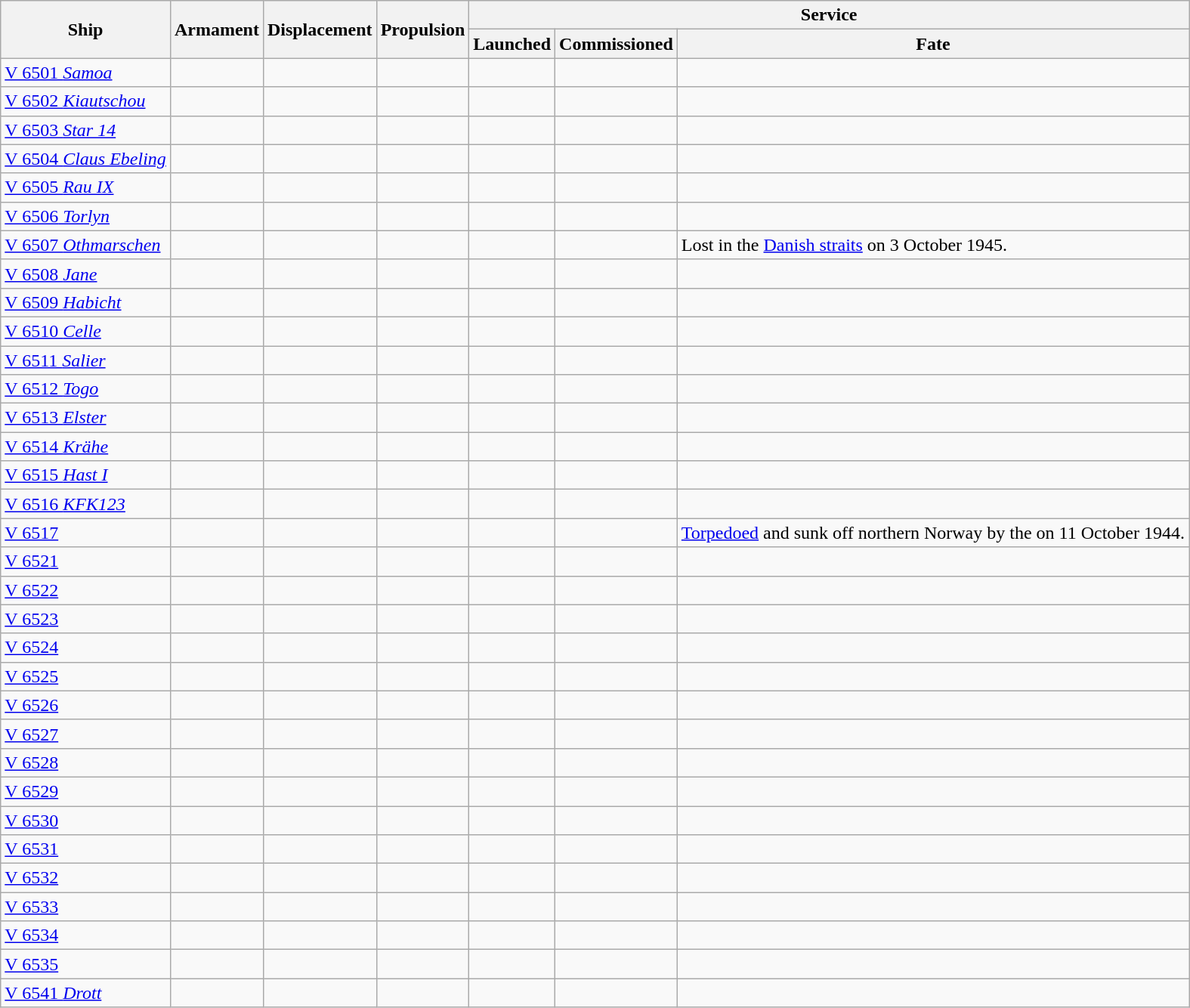<table class="wikitable">
<tr>
<th rowspan="2">Ship</th>
<th rowspan="2">Armament</th>
<th rowspan="2">Displacement</th>
<th rowspan="2">Propulsion</th>
<th colspan="3">Service</th>
</tr>
<tr>
<th>Launched</th>
<th>Commissioned</th>
<th>Fate</th>
</tr>
<tr>
<td><a href='#'>V 6501 <em>Samoa</em></a></td>
<td></td>
<td></td>
<td></td>
<td></td>
<td></td>
<td></td>
</tr>
<tr>
<td><a href='#'>V 6502 <em>Kiautschou</em></a></td>
<td></td>
<td></td>
<td></td>
<td></td>
<td></td>
<td></td>
</tr>
<tr>
<td><a href='#'>V 6503 <em>Star 14</em></a></td>
<td></td>
<td></td>
<td></td>
<td></td>
<td></td>
<td></td>
</tr>
<tr>
<td><a href='#'>V 6504 <em>Claus Ebeling</em></a></td>
<td></td>
<td></td>
<td></td>
<td></td>
<td></td>
<td></td>
</tr>
<tr>
<td><a href='#'>V 6505 <em>Rau IX</em></a></td>
<td></td>
<td></td>
<td></td>
<td></td>
<td></td>
<td></td>
</tr>
<tr>
<td><a href='#'>V 6506<em> Torlyn</em></a></td>
<td></td>
<td></td>
<td></td>
<td></td>
<td></td>
<td></td>
</tr>
<tr>
<td><a href='#'>V 6507 <em>Othmarschen</em></a></td>
<td></td>
<td></td>
<td></td>
<td></td>
<td></td>
<td>Lost in the <a href='#'>Danish straits</a> on 3 October 1945.</td>
</tr>
<tr>
<td><a href='#'>V 6508 <em>Jane</em></a></td>
<td></td>
<td></td>
<td></td>
<td></td>
<td></td>
<td></td>
</tr>
<tr>
<td><a href='#'>V 6509 <em>Habicht</em></a></td>
<td></td>
<td></td>
<td></td>
<td></td>
<td></td>
<td></td>
</tr>
<tr>
<td><a href='#'>V 6510 <em>Celle</em></a></td>
<td></td>
<td></td>
<td></td>
<td></td>
<td></td>
<td></td>
</tr>
<tr>
<td><a href='#'>V 6511 <em>Salier</em></a></td>
<td></td>
<td></td>
<td></td>
<td></td>
<td></td>
<td></td>
</tr>
<tr>
<td><a href='#'>V 6512 <em>Togo</em></a></td>
<td></td>
<td></td>
<td></td>
<td></td>
<td></td>
<td></td>
</tr>
<tr>
<td><a href='#'>V 6513 <em>Elster</em></a></td>
<td></td>
<td></td>
<td></td>
<td></td>
<td></td>
<td></td>
</tr>
<tr>
<td><a href='#'>V 6514 <em>Krähe</em></a></td>
<td></td>
<td></td>
<td></td>
<td></td>
<td></td>
<td></td>
</tr>
<tr>
<td><a href='#'>V 6515 <em>Hast I</em></a></td>
<td></td>
<td></td>
<td></td>
<td></td>
<td></td>
<td></td>
</tr>
<tr>
<td><a href='#'>V 6516 <em>KFK123</em></a></td>
<td></td>
<td></td>
<td></td>
<td></td>
<td></td>
<td></td>
</tr>
<tr>
<td><a href='#'>V 6517</a></td>
<td></td>
<td></td>
<td></td>
<td></td>
<td></td>
<td><a href='#'>Torpedoed</a> and sunk off northern Norway by the  on 11 October 1944.</td>
</tr>
<tr>
<td><a href='#'>V 6521</a></td>
<td></td>
<td></td>
<td></td>
<td></td>
<td></td>
<td></td>
</tr>
<tr>
<td><a href='#'>V 6522</a></td>
<td></td>
<td></td>
<td></td>
<td></td>
<td></td>
<td></td>
</tr>
<tr>
<td><a href='#'>V 6523</a></td>
<td></td>
<td></td>
<td></td>
<td></td>
<td></td>
<td></td>
</tr>
<tr>
<td><a href='#'>V 6524</a></td>
<td></td>
<td></td>
<td></td>
<td></td>
<td></td>
<td></td>
</tr>
<tr>
<td><a href='#'>V 6525</a></td>
<td></td>
<td></td>
<td></td>
<td></td>
<td></td>
<td></td>
</tr>
<tr>
<td><a href='#'>V 6526</a></td>
<td></td>
<td></td>
<td></td>
<td></td>
<td></td>
<td></td>
</tr>
<tr>
<td><a href='#'>V 6527</a></td>
<td></td>
<td></td>
<td></td>
<td></td>
<td></td>
<td></td>
</tr>
<tr>
<td><a href='#'>V 6528</a></td>
<td></td>
<td></td>
<td></td>
<td></td>
<td></td>
<td></td>
</tr>
<tr>
<td><a href='#'>V 6529</a></td>
<td></td>
<td></td>
<td></td>
<td></td>
<td></td>
<td></td>
</tr>
<tr>
<td><a href='#'>V 6530</a></td>
<td></td>
<td></td>
<td></td>
<td></td>
<td></td>
<td></td>
</tr>
<tr>
<td><a href='#'>V 6531</a></td>
<td></td>
<td></td>
<td></td>
<td></td>
<td></td>
<td></td>
</tr>
<tr>
<td><a href='#'>V 6532</a></td>
<td></td>
<td></td>
<td></td>
<td></td>
<td></td>
<td></td>
</tr>
<tr>
<td><a href='#'>V 6533</a></td>
<td></td>
<td></td>
<td></td>
<td></td>
<td></td>
<td></td>
</tr>
<tr>
<td><a href='#'>V 6534</a></td>
<td></td>
<td></td>
<td></td>
<td></td>
<td></td>
<td></td>
</tr>
<tr>
<td><a href='#'>V 6535</a></td>
<td></td>
<td></td>
<td></td>
<td></td>
<td></td>
<td></td>
</tr>
<tr>
<td><a href='#'>V 6541 <em>Drott</em></a></td>
<td></td>
<td></td>
<td></td>
<td></td>
<td></td>
<td></td>
</tr>
</table>
